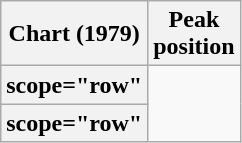<table class="wikitable plainrowheaders sortable">
<tr>
<th scope="col">Chart (1979)</th>
<th scope="col">Peak<br>position</th>
</tr>
<tr>
<th>scope="row" </th>
</tr>
<tr>
<th>scope="row" </th>
</tr>
</table>
